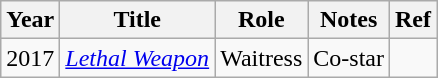<table class="wikitable sortable plainrowheaders">
<tr>
<th>Year</th>
<th>Title</th>
<th>Role</th>
<th class="unsortable">Notes</th>
<th>Ref</th>
</tr>
<tr>
<td>2017</td>
<td><em><a href='#'>Lethal Weapon</a></em></td>
<td>Waitress</td>
<td>Co-star </td>
<td></td>
</tr>
</table>
